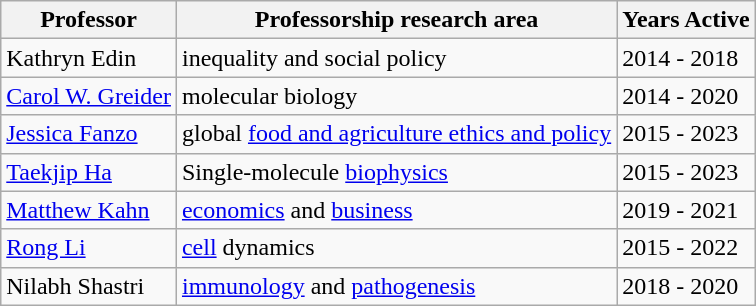<table class="wikitable sortable">
<tr>
<th>Professor</th>
<th>Professorship research area</th>
<th>Years Active</th>
</tr>
<tr>
<td>Kathryn Edin</td>
<td>inequality and social policy</td>
<td>2014 - 2018</td>
</tr>
<tr>
<td><a href='#'>Carol W. Greider</a></td>
<td>molecular biology</td>
<td>2014 - 2020</td>
</tr>
<tr>
<td><a href='#'>Jessica Fanzo</a></td>
<td>global <a href='#'>food and agriculture ethics and policy</a></td>
<td>2015 - 2023</td>
</tr>
<tr>
<td><a href='#'>Taekjip Ha</a></td>
<td>Single-molecule <a href='#'>biophysics</a></td>
<td>2015 - 2023</td>
</tr>
<tr>
<td><a href='#'>Matthew Kahn</a></td>
<td><a href='#'>economics</a> and <a href='#'>business</a></td>
<td>2019 - 2021</td>
</tr>
<tr>
<td><a href='#'>Rong Li</a></td>
<td><a href='#'>cell</a> dynamics</td>
<td>2015 - 2022</td>
</tr>
<tr>
<td>Nilabh Shastri</td>
<td><a href='#'>immunology</a> and <a href='#'>pathogenesis</a></td>
<td>2018 - 2020</td>
</tr>
</table>
